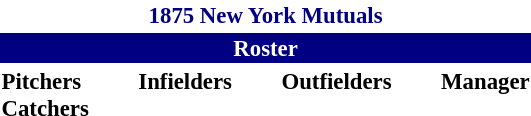<table class="toccolours" style="font-size: 95%;">
<tr>
<th colspan="10" style="background-color: white; color: navy; text-align: center;">1875 New York Mutuals</th>
</tr>
<tr>
<td colspan="10" style="background-color: navy; color: white; text-align: center;"><strong>Roster</strong></td>
</tr>
<tr>
<td valign="top"><strong>Pitchers</strong><br>
<strong>Catchers</strong>

</td>
<td width="25px"></td>
<td valign="top"><strong>Infielders</strong><br>




</td>
<td width="25px"></td>
<td valign="top"><strong>Outfielders</strong><br>




</td>
<td width="25px"></td>
<td valign="top"><strong>Manager</strong><br></td>
</tr>
<tr>
</tr>
</table>
